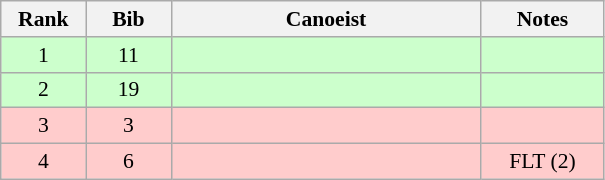<table class="wikitable" style="font-size:90%; text-align:center">
<tr>
<th width="50">Rank</th>
<th width="50">Bib</th>
<th width="200">Canoeist</th>
<th width="75">Notes</th>
</tr>
<tr bgcolor="#CCFFCC">
<td>1</td>
<td>11</td>
<td align="left"></td>
<td></td>
</tr>
<tr bgcolor="#CCFFCC">
<td>2</td>
<td>19</td>
<td align="left"></td>
<td></td>
</tr>
<tr bgcolor="#FFCCCC">
<td>3</td>
<td>3</td>
<td align="left"></td>
<td></td>
</tr>
<tr bgcolor="#FFCCCC">
<td>4</td>
<td>6</td>
<td align="left"></td>
<td>FLT (2)</td>
</tr>
</table>
